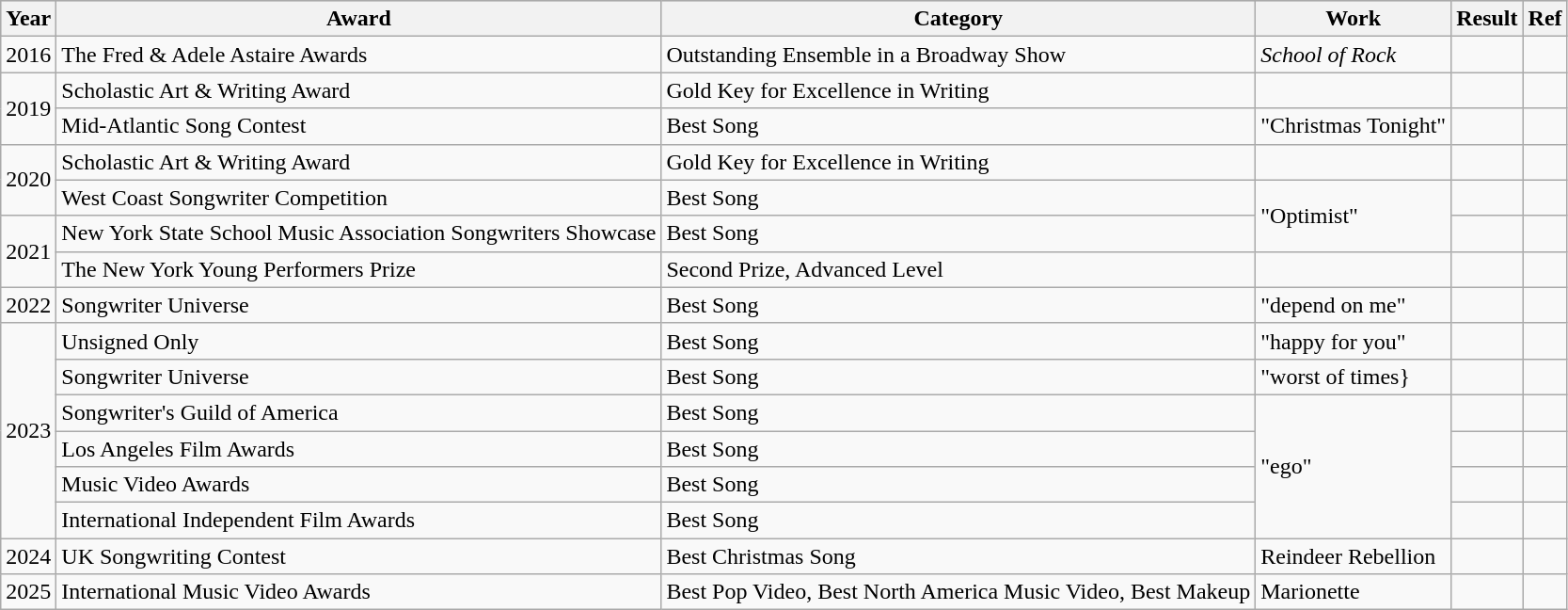<table class="wikitable">
<tr style="background:#ccc; text-align:center;">
<th scope="col">Year</th>
<th scope="col">Award</th>
<th scope="col">Category</th>
<th>Work</th>
<th>Result</th>
<th>Ref</th>
</tr>
<tr>
<td>2016</td>
<td>The Fred & Adele Astaire Awards</td>
<td>Outstanding Ensemble in a Broadway Show</td>
<td><em>School of Rock</em></td>
<td></td>
<td></td>
</tr>
<tr>
<td rowspan="2">2019</td>
<td>Scholastic Art & Writing Award</td>
<td>Gold Key for Excellence in Writing</td>
<td></td>
<td></td>
<td></td>
</tr>
<tr>
<td>Mid-Atlantic Song Contest</td>
<td>Best Song</td>
<td>"Christmas Tonight"</td>
<td></td>
<td></td>
</tr>
<tr>
<td rowspan="2">2020</td>
<td>Scholastic Art & Writing Award</td>
<td>Gold Key for Excellence in Writing</td>
<td></td>
<td></td>
<td></td>
</tr>
<tr>
<td>West Coast Songwriter Competition</td>
<td>Best Song</td>
<td rowspan="2">"Optimist"</td>
<td></td>
<td></td>
</tr>
<tr>
<td rowspan="2">2021</td>
<td>New York State School Music Association Songwriters Showcase</td>
<td>Best Song</td>
<td></td>
<td></td>
</tr>
<tr>
<td>The New York Young Performers Prize</td>
<td>Second Prize, Advanced Level</td>
<td></td>
<td></td>
<td></td>
</tr>
<tr>
<td rowspan="1">2022</td>
<td>Songwriter Universe</td>
<td>Best Song</td>
<td>"depend on me"</td>
<td></td>
<td></td>
</tr>
<tr>
<td rowspan="6">2023</td>
<td>Unsigned Only</td>
<td>Best Song</td>
<td>"happy for you"</td>
<td></td>
<td></td>
</tr>
<tr>
<td>Songwriter Universe</td>
<td>Best Song</td>
<td>"worst of times}</td>
<td></td>
<td></td>
</tr>
<tr>
<td>Songwriter's Guild of America</td>
<td>Best Song</td>
<td rowspan="4">"ego"</td>
<td></td>
<td></td>
</tr>
<tr>
<td>Los Angeles Film Awards</td>
<td>Best Song</td>
<td></td>
<td></td>
</tr>
<tr>
<td>Music Video Awards</td>
<td>Best Song</td>
<td></td>
<td></td>
</tr>
<tr>
<td>International Independent Film Awards</td>
<td>Best Song</td>
<td></td>
<td></td>
</tr>
<tr>
<td>2024</td>
<td>UK Songwriting Contest</td>
<td>Best Christmas Song</td>
<td>Reindeer Rebellion</td>
<td></td>
<td></td>
</tr>
<tr>
<td>2025</td>
<td>International Music Video Awards</td>
<td>Best Pop Video, Best North America Music Video, Best Makeup</td>
<td>Marionette</td>
<td></td>
<td></td>
</tr>
</table>
